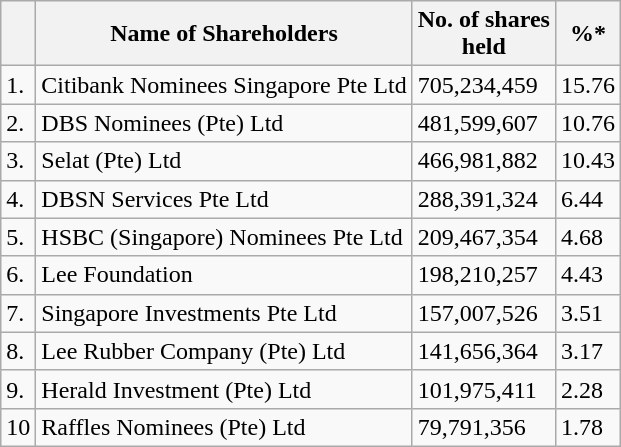<table class="wikitable">
<tr>
<th></th>
<th>Name of Shareholders</th>
<th>No. of shares<br>held</th>
<th>%*</th>
</tr>
<tr>
<td>1.</td>
<td>Citibank Nominees Singapore Pte Ltd</td>
<td>705,234,459</td>
<td>15.76</td>
</tr>
<tr>
<td>2.</td>
<td>DBS Nominees (Pte) Ltd</td>
<td>481,599,607</td>
<td>10.76</td>
</tr>
<tr>
<td>3.</td>
<td>Selat (Pte) Ltd</td>
<td>466,981,882</td>
<td>10.43</td>
</tr>
<tr>
<td>4.</td>
<td>DBSN Services Pte Ltd</td>
<td>288,391,324</td>
<td>6.44</td>
</tr>
<tr>
<td>5.</td>
<td>HSBC (Singapore) Nominees Pte Ltd</td>
<td>209,467,354</td>
<td>4.68</td>
</tr>
<tr>
<td>6.</td>
<td>Lee Foundation</td>
<td>198,210,257</td>
<td>4.43</td>
</tr>
<tr>
<td>7.</td>
<td>Singapore Investments Pte Ltd</td>
<td>157,007,526</td>
<td>3.51</td>
</tr>
<tr>
<td>8.</td>
<td>Lee Rubber Company (Pte) Ltd</td>
<td>141,656,364</td>
<td>3.17</td>
</tr>
<tr>
<td>9.</td>
<td>Herald Investment (Pte) Ltd</td>
<td>101,975,411</td>
<td>2.28</td>
</tr>
<tr>
<td>10</td>
<td>Raffles Nominees (Pte) Ltd</td>
<td>79,791,356</td>
<td>1.78</td>
</tr>
</table>
